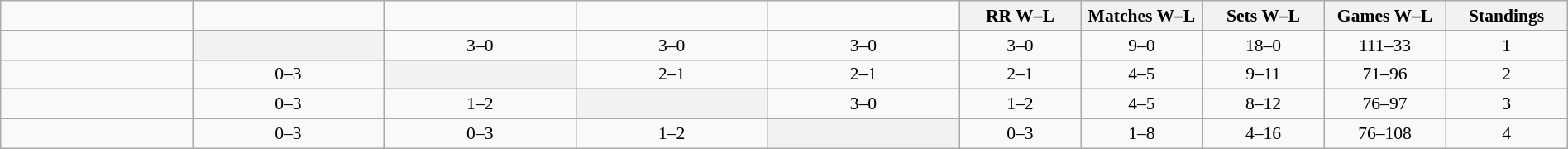<table class="wikitable" style="width: 100%; text-align:center; font-size:90%">
<tr>
<td width=130></td>
<td width=130></td>
<td width=130></td>
<td width=130></td>
<td width=130></td>
<th width=80>RR W–L</th>
<th width=80>Matches W–L</th>
<th width=80>Sets W–L</th>
<th width=80>Games W–L</th>
<th width=80>Standings</th>
</tr>
<tr>
<td style="text-align:left;"></td>
<th bgcolor="ededed"></th>
<td>3–0</td>
<td>3–0</td>
<td>3–0</td>
<td>3–0</td>
<td>9–0</td>
<td>18–0</td>
<td>111–33</td>
<td>1</td>
</tr>
<tr>
<td style="text-align:left;"></td>
<td>0–3</td>
<th bgcolor="ededed"></th>
<td>2–1</td>
<td>2–1</td>
<td>2–1</td>
<td>4–5</td>
<td>9–11</td>
<td>71–96</td>
<td>2</td>
</tr>
<tr>
<td style="text-align:left;"></td>
<td>0–3</td>
<td>1–2</td>
<th bgcolor="ededed"></th>
<td>3–0</td>
<td>1–2</td>
<td>4–5</td>
<td>8–12</td>
<td>76–97</td>
<td>3</td>
</tr>
<tr>
<td style="text-align:left;"></td>
<td>0–3</td>
<td>0–3</td>
<td>1–2</td>
<th bgcolor="ededed"></th>
<td>0–3</td>
<td>1–8</td>
<td>4–16</td>
<td>76–108</td>
<td>4</td>
</tr>
</table>
